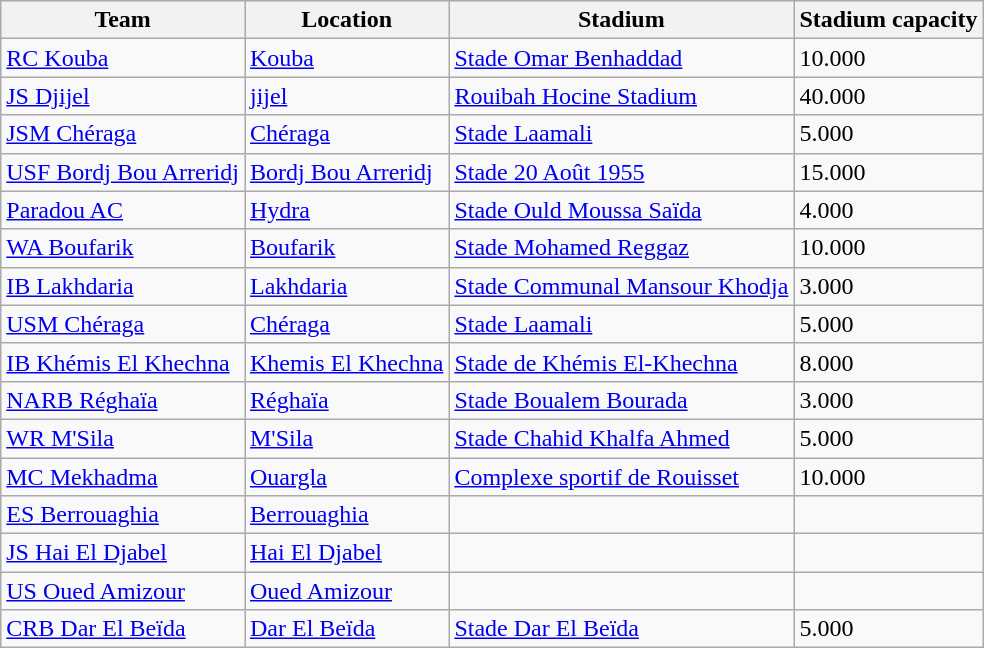<table class="wikitable sortable">
<tr>
<th>Team</th>
<th>Location</th>
<th>Stadium</th>
<th>Stadium capacity</th>
</tr>
<tr>
<td><a href='#'>RC Kouba</a></td>
<td><a href='#'>Kouba</a></td>
<td><a href='#'>Stade Omar Benhaddad</a></td>
<td>10.000</td>
</tr>
<tr>
<td><a href='#'>JS Djijel</a></td>
<td><a href='#'>jijel</a></td>
<td><a href='#'>Rouibah Hocine Stadium</a></td>
<td>40.000</td>
</tr>
<tr>
<td><a href='#'>JSM Chéraga</a></td>
<td><a href='#'>Chéraga</a></td>
<td><a href='#'>Stade Laamali</a></td>
<td>5.000</td>
</tr>
<tr>
<td><a href='#'>USF Bordj Bou Arreridj</a></td>
<td><a href='#'>Bordj Bou Arreridj</a></td>
<td><a href='#'>Stade 20 Août 1955</a></td>
<td>15.000</td>
</tr>
<tr>
<td><a href='#'>Paradou AC</a></td>
<td><a href='#'>Hydra</a></td>
<td><a href='#'>Stade Ould Moussa Saïda</a></td>
<td>4.000</td>
</tr>
<tr>
<td><a href='#'>WA Boufarik</a></td>
<td><a href='#'>Boufarik</a></td>
<td><a href='#'>Stade Mohamed Reggaz</a></td>
<td>10.000</td>
</tr>
<tr>
<td><a href='#'>IB Lakhdaria</a></td>
<td><a href='#'>Lakhdaria</a></td>
<td><a href='#'>Stade Communal Mansour Khodja</a></td>
<td>3.000</td>
</tr>
<tr>
<td><a href='#'>USM Chéraga</a></td>
<td><a href='#'>Chéraga</a></td>
<td><a href='#'>Stade Laamali</a></td>
<td>5.000</td>
</tr>
<tr>
<td><a href='#'>IB Khémis El Khechna</a></td>
<td><a href='#'>Khemis El Khechna</a></td>
<td><a href='#'>Stade de Khémis El-Khechna</a></td>
<td>8.000</td>
</tr>
<tr>
<td><a href='#'>NARB Réghaïa</a></td>
<td><a href='#'>Réghaïa</a></td>
<td><a href='#'>Stade Boualem Bourada</a></td>
<td>3.000</td>
</tr>
<tr>
<td><a href='#'>WR M'Sila</a></td>
<td><a href='#'>M'Sila</a></td>
<td><a href='#'>Stade Chahid Khalfa Ahmed</a></td>
<td>5.000</td>
</tr>
<tr>
<td><a href='#'>MC Mekhadma</a></td>
<td><a href='#'>Ouargla</a></td>
<td><a href='#'>Complexe sportif de Rouisset</a></td>
<td>10.000</td>
</tr>
<tr>
<td><a href='#'>ES Berrouaghia</a></td>
<td><a href='#'>Berrouaghia</a></td>
<td></td>
<td></td>
</tr>
<tr>
<td><a href='#'>JS Hai El Djabel</a></td>
<td><a href='#'>Hai El Djabel</a></td>
<td></td>
<td></td>
</tr>
<tr>
<td><a href='#'>US Oued Amizour</a></td>
<td><a href='#'>Oued Amizour</a></td>
<td></td>
<td></td>
</tr>
<tr>
<td><a href='#'>CRB Dar El Beïda</a></td>
<td><a href='#'>Dar El Beïda</a></td>
<td><a href='#'>Stade Dar El Beïda</a></td>
<td>5.000</td>
</tr>
</table>
